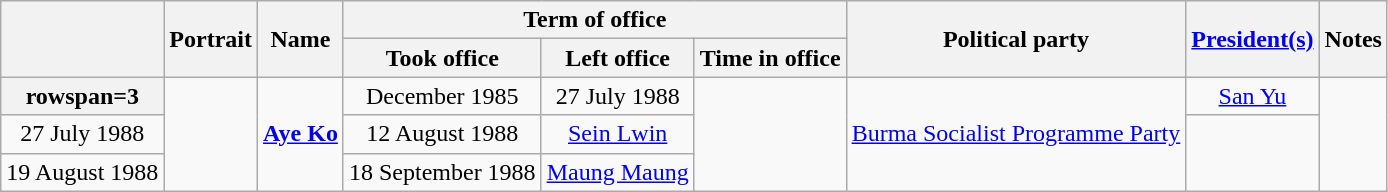<table class="wikitable" style="text-align:center">
<tr>
<th rowspan=2></th>
<th rowspan=2>Portrait</th>
<th rowspan=2>Name<br></th>
<th colspan=3>Term of office</th>
<th rowspan=2>Political party</th>
<th rowspan=2><a href='#'>President(s)</a></th>
<th rowspan=2>Notes</th>
</tr>
<tr>
<th>Took office</th>
<th>Left office</th>
<th>Time in office</th>
</tr>
<tr>
<th>rowspan=3 </th>
<td rowspan=3></td>
<td rowspan=3><strong><a href='#'>Aye Ko</a></strong><br></td>
<td>December 1985</td>
<td>27 July 1988</td>
<td rowspan=3></td>
<td rowspan=3><a href='#'>Burma Socialist Programme Party</a></td>
<td><a href='#'>San Yu</a></td>
<td rowspan=3></td>
</tr>
<tr>
<td>27 July 1988</td>
<td>12 August 1988</td>
<td><a href='#'>Sein Lwin</a></td>
</tr>
<tr>
<td>19 August 1988</td>
<td>18 September 1988</td>
<td><a href='#'>Maung Maung</a></td>
</tr>
</table>
